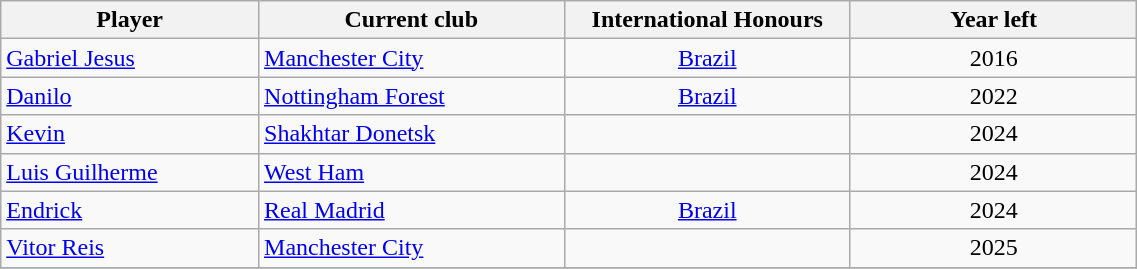<table class="sortable wikitable" width="60%">
<tr>
<th width="13.5%">Player</th>
<th width="16%">Current club</th>
<th width="15%">International Honours</th>
<th width="15%">Year left</th>
</tr>
<tr>
<td><a href='#'>Gabriel Jesus</a></td>
<td>  <a href='#'>Manchester City</a></td>
<td align=center> <a href='#'>Brazil</a></td>
<td align=center>2016</td>
</tr>
<tr>
<td><a href='#'>Danilo</a></td>
<td> <a href='#'>Nottingham Forest</a></td>
<td align=center> <a href='#'>Brazil</a></td>
<td align=center>2022</td>
</tr>
<tr>
<td><a href='#'>Kevin</a></td>
<td> <a href='#'>Shakhtar Donetsk</a></td>
<td align=center></td>
<td align=center>2024</td>
</tr>
<tr>
<td><a href='#'>Luis Guilherme</a></td>
<td> <a href='#'>West Ham</a></td>
<td align=center></td>
<td align=center>2024</td>
</tr>
<tr>
<td><a href='#'> Endrick</a></td>
<td> <a href='#'>Real Madrid</a></td>
<td align=center> <a href='#'>Brazil</a></td>
<td align=center>2024</td>
</tr>
<tr>
<td><a href='#'>Vitor Reis</a></td>
<td> <a href='#'>Manchester City</a></td>
<td align=center></td>
<td align=center>2025</td>
</tr>
<tr>
</tr>
</table>
